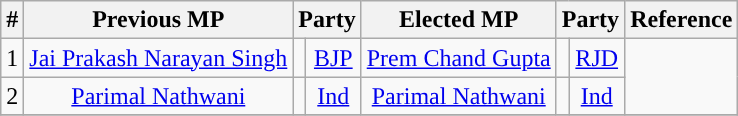<table class="wikitable">
<tr>
<th>#</th>
<th>Previous MP</th>
<th colspan=2>Party</th>
<th>Elected MP</th>
<th colspan=2>Party</th>
<th>Reference</th>
</tr>
<tr style="text-align:center;">
<td>1</td>
<td><a href='#'>Jai Prakash Narayan Singh</a></td>
<td width="1px"></td>
<td rowspan=1><a href='#'>BJP</a></td>
<td><a href='#'>Prem Chand Gupta</a></td>
<td width="1px"></td>
<td rowspan=1><a href='#'>RJD</a></td>
<td rowspan=2></td>
</tr>
<tr style="text-align:center;">
<td>2</td>
<td><a href='#'>Parimal Nathwani</a></td>
<td width="1px"></td>
<td rowspan=1><a href='#'>Ind</a></td>
<td><a href='#'>Parimal Nathwani</a></td>
<td width="1px"></td>
<td rowspan=1><a href='#'>Ind</a></td>
</tr>
<tr style="text-align:center;">
</tr>
</table>
